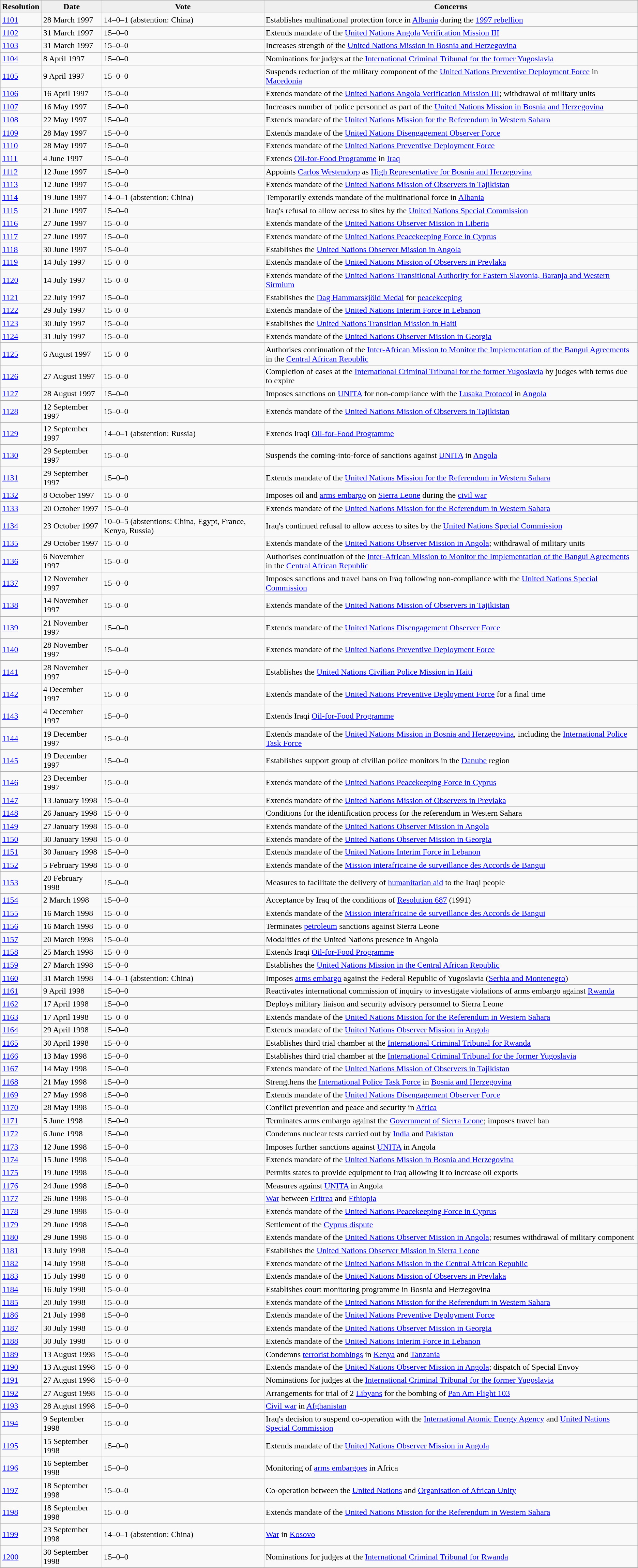<table class="wikitable sortable" align="center">
<tr>
<th style="background:#efefef;">Resolution</th>
<th style="background:#efefef;">Date</th>
<th style="background:#efefef;">Vote</th>
<th style="background:#efefef;">Concerns</th>
</tr>
<tr id="1997">
<td><a href='#'>1101</a></td>
<td>28 March 1997</td>
<td>14–0–1 (abstention: China)</td>
<td>Establishes multinational protection force in <a href='#'>Albania</a> during the <a href='#'>1997 rebellion</a></td>
</tr>
<tr>
<td><a href='#'>1102</a></td>
<td>31 March 1997</td>
<td>15–0–0</td>
<td>Extends mandate of the <a href='#'>United Nations Angola Verification Mission III</a></td>
</tr>
<tr>
<td><a href='#'>1103</a></td>
<td>31 March 1997</td>
<td>15–0–0</td>
<td>Increases strength of the <a href='#'>United Nations Mission in Bosnia and Herzegovina</a></td>
</tr>
<tr>
<td><a href='#'>1104</a></td>
<td>8 April 1997</td>
<td>15–0–0</td>
<td>Nominations for judges at the <a href='#'>International Criminal Tribunal for the former Yugoslavia</a></td>
</tr>
<tr>
<td><a href='#'>1105</a></td>
<td>9 April 1997</td>
<td>15–0–0</td>
<td>Suspends reduction of the military component of the <a href='#'>United Nations Preventive Deployment Force</a> in <a href='#'>Macedonia</a></td>
</tr>
<tr>
<td><a href='#'>1106</a></td>
<td>16 April 1997</td>
<td>15–0–0</td>
<td>Extends mandate of the <a href='#'>United Nations Angola Verification Mission III</a>; withdrawal of military units</td>
</tr>
<tr>
<td><a href='#'>1107</a></td>
<td>16 May 1997</td>
<td>15–0–0</td>
<td>Increases number of police personnel as part of the <a href='#'>United Nations Mission in Bosnia and Herzegovina</a></td>
</tr>
<tr>
<td><a href='#'>1108</a></td>
<td>22 May 1997</td>
<td>15–0–0</td>
<td>Extends mandate of the <a href='#'>United Nations Mission for the Referendum in Western Sahara</a></td>
</tr>
<tr>
<td><a href='#'>1109</a></td>
<td>28 May 1997</td>
<td>15–0–0</td>
<td>Extends mandate of the <a href='#'>United Nations Disengagement Observer Force</a></td>
</tr>
<tr>
<td><a href='#'>1110</a></td>
<td>28 May 1997</td>
<td>15–0–0</td>
<td>Extends mandate of the <a href='#'>United Nations Preventive Deployment Force</a></td>
</tr>
<tr>
<td><a href='#'>1111</a></td>
<td>4 June 1997</td>
<td>15–0–0</td>
<td>Extends <a href='#'>Oil-for-Food Programme</a> in <a href='#'>Iraq</a></td>
</tr>
<tr>
<td><a href='#'>1112</a></td>
<td>12 June 1997</td>
<td>15–0–0</td>
<td>Appoints <a href='#'>Carlos Westendorp</a> as <a href='#'>High Representative for Bosnia and Herzegovina</a></td>
</tr>
<tr>
<td><a href='#'>1113</a></td>
<td>12 June 1997</td>
<td>15–0–0</td>
<td>Extends mandate of the <a href='#'>United Nations Mission of Observers in Tajikistan</a></td>
</tr>
<tr>
<td><a href='#'>1114</a></td>
<td>19 June 1997</td>
<td>14–0–1 (abstention: China)</td>
<td>Temporarily extends mandate of the multinational force in <a href='#'>Albania</a></td>
</tr>
<tr>
<td><a href='#'>1115</a></td>
<td>21 June 1997</td>
<td>15–0–0</td>
<td>Iraq's refusal to allow access to sites by the <a href='#'>United Nations Special Commission</a></td>
</tr>
<tr>
<td><a href='#'>1116</a></td>
<td>27 June 1997</td>
<td>15–0–0</td>
<td>Extends mandate of the <a href='#'>United Nations Observer Mission in Liberia</a></td>
</tr>
<tr>
<td><a href='#'>1117</a></td>
<td>27 June 1997</td>
<td>15–0–0</td>
<td>Extends mandate of the <a href='#'>United Nations Peacekeeping Force in Cyprus</a></td>
</tr>
<tr>
<td><a href='#'>1118</a></td>
<td>30 June 1997</td>
<td>15–0–0</td>
<td>Establishes the <a href='#'>United Nations Observer Mission in Angola</a></td>
</tr>
<tr>
<td><a href='#'>1119</a></td>
<td>14 July 1997</td>
<td>15–0–0</td>
<td>Extends mandate of the <a href='#'>United Nations Mission of Observers in Prevlaka</a></td>
</tr>
<tr>
<td><a href='#'>1120</a></td>
<td>14 July 1997</td>
<td>15–0–0</td>
<td>Extends mandate of the <a href='#'>United Nations Transitional Authority for Eastern Slavonia, Baranja and Western Sirmium</a></td>
</tr>
<tr>
<td><a href='#'>1121</a></td>
<td>22 July 1997</td>
<td>15–0–0</td>
<td>Establishes the <a href='#'>Dag Hammarskjöld Medal</a> for <a href='#'>peacekeeping</a></td>
</tr>
<tr>
<td><a href='#'>1122</a></td>
<td>29 July 1997</td>
<td>15–0–0</td>
<td>Extends mandate of the <a href='#'>United Nations Interim Force in Lebanon</a></td>
</tr>
<tr>
<td><a href='#'>1123</a></td>
<td>30 July 1997</td>
<td>15–0–0</td>
<td>Establishes the <a href='#'>United Nations Transition Mission in Haiti</a></td>
</tr>
<tr>
<td><a href='#'>1124</a></td>
<td>31 July 1997</td>
<td>15–0–0</td>
<td>Extends mandate of the <a href='#'>United Nations Observer Mission in Georgia</a></td>
</tr>
<tr>
<td><a href='#'>1125</a></td>
<td>6 August 1997</td>
<td>15–0–0</td>
<td>Authorises continuation of the <a href='#'>Inter-African Mission to Monitor the Implementation of the Bangui Agreements</a> in the <a href='#'>Central African Republic</a></td>
</tr>
<tr>
<td><a href='#'>1126</a></td>
<td>27 August 1997</td>
<td>15–0–0</td>
<td>Completion of cases at the <a href='#'>International Criminal Tribunal for the former Yugoslavia</a> by judges with terms due to expire</td>
</tr>
<tr>
<td><a href='#'>1127</a></td>
<td>28 August 1997</td>
<td>15–0–0</td>
<td>Imposes sanctions on <a href='#'>UNITA</a> for non-compliance with the <a href='#'>Lusaka Protocol</a> in <a href='#'>Angola</a></td>
</tr>
<tr>
<td><a href='#'>1128</a></td>
<td>12 September 1997</td>
<td>15–0–0</td>
<td>Extends mandate of the <a href='#'>United Nations Mission of Observers in Tajikistan</a></td>
</tr>
<tr>
<td><a href='#'>1129</a></td>
<td>12 September 1997</td>
<td>14–0–1 (abstention: Russia)</td>
<td>Extends Iraqi <a href='#'>Oil-for-Food Programme</a></td>
</tr>
<tr>
<td><a href='#'>1130</a></td>
<td>29 September 1997</td>
<td>15–0–0</td>
<td>Suspends the coming-into-force of sanctions against <a href='#'>UNITA</a> in <a href='#'>Angola</a></td>
</tr>
<tr>
<td><a href='#'>1131</a></td>
<td>29 September 1997</td>
<td>15–0–0</td>
<td>Extends mandate of the <a href='#'>United Nations Mission for the Referendum in Western Sahara</a></td>
</tr>
<tr>
<td><a href='#'>1132</a></td>
<td>8 October 1997</td>
<td>15–0–0</td>
<td>Imposes oil and <a href='#'>arms embargo</a> on <a href='#'>Sierra Leone</a> during the <a href='#'>civil war</a></td>
</tr>
<tr>
<td><a href='#'>1133</a></td>
<td>20 October 1997</td>
<td>15–0–0</td>
<td>Extends mandate of the <a href='#'>United Nations Mission for the Referendum in Western Sahara</a></td>
</tr>
<tr>
<td><a href='#'>1134</a></td>
<td>23 October 1997</td>
<td>10–0–5 (abstentions: China, Egypt, France, Kenya, Russia)</td>
<td>Iraq's continued refusal to allow access to sites by the <a href='#'>United Nations Special Commission</a></td>
</tr>
<tr>
<td><a href='#'>1135</a></td>
<td>29 October 1997</td>
<td>15–0–0</td>
<td>Extends mandate of the <a href='#'>United Nations Observer Mission in Angola</a>; withdrawal of military units</td>
</tr>
<tr>
<td><a href='#'>1136</a></td>
<td>6 November 1997</td>
<td>15–0–0</td>
<td>Authorises continuation of the <a href='#'>Inter-African Mission to Monitor the Implementation of the Bangui Agreements</a> in the <a href='#'>Central African Republic</a></td>
</tr>
<tr>
<td><a href='#'>1137</a></td>
<td>12 November 1997</td>
<td>15–0–0</td>
<td>Imposes sanctions and travel bans on Iraq following non-compliance with the <a href='#'>United Nations Special Commission</a></td>
</tr>
<tr>
<td><a href='#'>1138</a></td>
<td>14 November 1997</td>
<td>15–0–0</td>
<td>Extends mandate of the <a href='#'>United Nations Mission of Observers in Tajikistan</a></td>
</tr>
<tr>
<td><a href='#'>1139</a></td>
<td>21 November 1997</td>
<td>15–0–0</td>
<td>Extends mandate of the <a href='#'>United Nations Disengagement Observer Force</a></td>
</tr>
<tr>
<td><a href='#'>1140</a></td>
<td>28 November 1997</td>
<td>15–0–0</td>
<td>Extends mandate of the <a href='#'>United Nations Preventive Deployment Force</a></td>
</tr>
<tr>
<td><a href='#'>1141</a></td>
<td>28 November 1997</td>
<td>15–0–0</td>
<td>Establishes the <a href='#'>United Nations Civilian Police Mission in Haiti</a></td>
</tr>
<tr>
<td><a href='#'>1142</a></td>
<td>4 December 1997</td>
<td>15–0–0</td>
<td>Extends mandate of the <a href='#'>United Nations Preventive Deployment Force</a> for a final time</td>
</tr>
<tr>
<td><a href='#'>1143</a></td>
<td>4 December 1997</td>
<td>15–0–0</td>
<td>Extends Iraqi <a href='#'>Oil-for-Food Programme</a></td>
</tr>
<tr>
<td><a href='#'>1144</a></td>
<td>19 December 1997</td>
<td>15–0–0</td>
<td>Extends mandate of the <a href='#'>United Nations Mission in Bosnia and Herzegovina</a>, including the <a href='#'>International Police Task Force</a></td>
</tr>
<tr>
<td><a href='#'>1145</a></td>
<td>19 December 1997</td>
<td>15–0–0</td>
<td>Establishes support group of civilian police monitors in the <a href='#'>Danube</a> region</td>
</tr>
<tr>
<td><a href='#'>1146</a></td>
<td>23 December 1997</td>
<td>15–0–0</td>
<td>Extends mandate of the <a href='#'>United Nations Peacekeeping Force in Cyprus</a></td>
</tr>
<tr id="1998">
<td><a href='#'>1147</a></td>
<td>13 January 1998</td>
<td>15–0–0</td>
<td>Extends mandate of the <a href='#'>United Nations Mission of Observers in Prevlaka</a></td>
</tr>
<tr>
<td><a href='#'>1148</a></td>
<td>26 January 1998</td>
<td>15–0–0</td>
<td>Conditions for the identification process for the referendum in Western Sahara</td>
</tr>
<tr>
<td><a href='#'>1149</a></td>
<td>27 January 1998</td>
<td>15–0–0</td>
<td>Extends mandate of the <a href='#'>United Nations Observer Mission in Angola</a></td>
</tr>
<tr>
<td><a href='#'>1150</a></td>
<td>30 January 1998</td>
<td>15–0–0</td>
<td>Extends mandate of the <a href='#'>United Nations Observer Mission in Georgia</a></td>
</tr>
<tr>
<td><a href='#'>1151</a></td>
<td>30 January 1998</td>
<td>15–0–0</td>
<td>Extends mandate of the <a href='#'>United Nations Interim Force in Lebanon</a></td>
</tr>
<tr>
<td><a href='#'>1152</a></td>
<td>5 February 1998</td>
<td>15–0–0</td>
<td>Extends mandate of the <a href='#'>Mission interafricaine de surveillance des Accords de Bangui</a></td>
</tr>
<tr>
<td><a href='#'>1153</a></td>
<td>20 February 1998</td>
<td>15–0–0</td>
<td>Measures to facilitate the delivery of <a href='#'>humanitarian aid</a> to the Iraqi people</td>
</tr>
<tr>
<td><a href='#'>1154</a></td>
<td>2 March 1998</td>
<td>15–0–0</td>
<td>Acceptance by Iraq of the conditions of <a href='#'>Resolution 687</a> (1991)</td>
</tr>
<tr>
<td><a href='#'>1155</a></td>
<td>16 March 1998</td>
<td>15–0–0</td>
<td>Extends mandate of the <a href='#'>Mission interafricaine de surveillance des Accords de Bangui</a></td>
</tr>
<tr>
<td><a href='#'>1156</a></td>
<td>16 March 1998</td>
<td>15–0–0</td>
<td>Terminates <a href='#'>petroleum</a> sanctions against Sierra Leone</td>
</tr>
<tr>
<td><a href='#'>1157</a></td>
<td>20 March 1998</td>
<td>15–0–0</td>
<td>Modalities of the United Nations presence in Angola</td>
</tr>
<tr>
<td><a href='#'>1158</a></td>
<td>25 March 1998</td>
<td>15–0–0</td>
<td>Extends Iraqi <a href='#'>Oil-for-Food Programme</a></td>
</tr>
<tr>
<td><a href='#'>1159</a></td>
<td>27 March 1998</td>
<td>15–0–0</td>
<td>Establishes the <a href='#'>United Nations Mission in the Central African Republic</a></td>
</tr>
<tr>
<td><a href='#'>1160</a></td>
<td>31 March 1998</td>
<td>14–0–1 (abstention: China)</td>
<td>Imposes <a href='#'>arms embargo</a> against the Federal Republic of Yugoslavia (<a href='#'>Serbia and Montenegro</a>)</td>
</tr>
<tr>
<td><a href='#'>1161</a></td>
<td>9 April 1998</td>
<td>15–0–0</td>
<td>Reactivates international commission of inquiry to investigate violations of arms embargo against <a href='#'>Rwanda</a></td>
</tr>
<tr>
<td><a href='#'>1162</a></td>
<td>17 April 1998</td>
<td>15–0–0</td>
<td>Deploys military liaison and security advisory personnel to Sierra Leone</td>
</tr>
<tr>
<td><a href='#'>1163</a></td>
<td>17 April 1998</td>
<td>15–0–0</td>
<td>Extends mandate of the <a href='#'>United Nations Mission for the Referendum in Western Sahara</a></td>
</tr>
<tr>
<td><a href='#'>1164</a></td>
<td>29 April 1998</td>
<td>15–0–0</td>
<td>Extends mandate of the <a href='#'>United Nations Observer Mission in Angola</a></td>
</tr>
<tr>
<td><a href='#'>1165</a></td>
<td>30 April 1998</td>
<td>15–0–0</td>
<td>Establishes third trial chamber at the <a href='#'>International Criminal Tribunal for Rwanda</a></td>
</tr>
<tr>
<td><a href='#'>1166</a></td>
<td>13 May 1998</td>
<td>15–0–0</td>
<td>Establishes third trial chamber at the <a href='#'>International Criminal Tribunal for the former Yugoslavia</a></td>
</tr>
<tr>
<td><a href='#'>1167</a></td>
<td>14 May 1998</td>
<td>15–0–0</td>
<td>Extends mandate of the <a href='#'>United Nations Mission of Observers in Tajikistan</a></td>
</tr>
<tr>
<td><a href='#'>1168</a></td>
<td>21 May 1998</td>
<td>15–0–0</td>
<td>Strengthens the <a href='#'>International Police Task Force</a> in <a href='#'>Bosnia and Herzegovina</a></td>
</tr>
<tr>
<td><a href='#'>1169</a></td>
<td>27 May 1998</td>
<td>15–0–0</td>
<td>Extends mandate of the <a href='#'>United Nations Disengagement Observer Force</a></td>
</tr>
<tr>
<td><a href='#'>1170</a></td>
<td>28 May 1998</td>
<td>15–0–0</td>
<td>Conflict prevention and peace and security in <a href='#'>Africa</a></td>
</tr>
<tr>
<td><a href='#'>1171</a></td>
<td>5 June 1998</td>
<td>15–0–0</td>
<td>Terminates arms embargo against the <a href='#'>Government of Sierra Leone</a>; imposes travel ban</td>
</tr>
<tr>
<td><a href='#'>1172</a></td>
<td>6 June 1998</td>
<td>15–0–0</td>
<td>Condemns nuclear tests carried out by <a href='#'>India</a> and <a href='#'>Pakistan</a></td>
</tr>
<tr>
<td><a href='#'>1173</a></td>
<td>12 June 1998</td>
<td>15–0–0</td>
<td>Imposes further sanctions against <a href='#'>UNITA</a> in Angola</td>
</tr>
<tr>
<td><a href='#'>1174</a></td>
<td>15 June 1998</td>
<td>15–0–0</td>
<td>Extends mandate of the <a href='#'>United Nations Mission in Bosnia and Herzegovina</a></td>
</tr>
<tr>
<td><a href='#'>1175</a></td>
<td>19 June 1998</td>
<td>15–0–0</td>
<td>Permits states to provide equipment to Iraq allowing it to increase oil exports</td>
</tr>
<tr>
<td><a href='#'>1176</a></td>
<td>24 June 1998</td>
<td>15–0–0</td>
<td>Measures against <a href='#'>UNITA</a> in Angola</td>
</tr>
<tr>
<td><a href='#'>1177</a></td>
<td>26 June 1998</td>
<td>15–0–0</td>
<td><a href='#'>War</a> between <a href='#'>Eritrea</a> and <a href='#'>Ethiopia</a></td>
</tr>
<tr>
<td><a href='#'>1178</a></td>
<td>29 June 1998</td>
<td>15–0–0</td>
<td>Extends mandate of the <a href='#'>United Nations Peacekeeping Force in Cyprus</a></td>
</tr>
<tr>
<td><a href='#'>1179</a></td>
<td>29 June 1998</td>
<td>15–0–0</td>
<td>Settlement of the <a href='#'>Cyprus dispute</a></td>
</tr>
<tr>
<td><a href='#'>1180</a></td>
<td>29 June 1998</td>
<td>15–0–0</td>
<td>Extends mandate of the <a href='#'>United Nations Observer Mission in Angola</a>; resumes withdrawal of military component</td>
</tr>
<tr>
<td><a href='#'>1181</a></td>
<td>13 July 1998</td>
<td>15–0–0</td>
<td>Establishes the <a href='#'>United Nations Observer Mission in Sierra Leone</a></td>
</tr>
<tr>
<td><a href='#'>1182</a></td>
<td>14 July 1998</td>
<td>15–0–0</td>
<td>Extends mandate of the <a href='#'>United Nations Mission in the Central African Republic</a></td>
</tr>
<tr>
<td><a href='#'>1183</a></td>
<td>15 July 1998</td>
<td>15–0–0</td>
<td>Extends mandate of the <a href='#'>United Nations Mission of Observers in Prevlaka</a></td>
</tr>
<tr>
<td><a href='#'>1184</a></td>
<td>16 July 1998</td>
<td>15–0–0</td>
<td>Establishes court monitoring programme in Bosnia and Herzegovina</td>
</tr>
<tr>
<td><a href='#'>1185</a></td>
<td>20 July 1998</td>
<td>15–0–0</td>
<td>Extends mandate of the <a href='#'>United Nations Mission for the Referendum in Western Sahara</a></td>
</tr>
<tr>
<td><a href='#'>1186</a></td>
<td>21 July 1998</td>
<td>15–0–0</td>
<td>Extends mandate of the <a href='#'>United Nations Preventive Deployment Force</a></td>
</tr>
<tr>
<td><a href='#'>1187</a></td>
<td>30 July 1998</td>
<td>15–0–0</td>
<td>Extends mandate of the <a href='#'>United Nations Observer Mission in Georgia</a></td>
</tr>
<tr>
<td><a href='#'>1188</a></td>
<td>30 July 1998</td>
<td>15–0–0</td>
<td>Extends mandate of the <a href='#'>United Nations Interim Force in Lebanon</a></td>
</tr>
<tr>
<td><a href='#'>1189</a></td>
<td>13 August 1998</td>
<td>15–0–0</td>
<td>Condemns <a href='#'>terrorist bombings</a> in <a href='#'>Kenya</a> and <a href='#'>Tanzania</a></td>
</tr>
<tr>
<td><a href='#'>1190</a></td>
<td>13 August 1998</td>
<td>15–0–0</td>
<td>Extends mandate of the <a href='#'>United Nations Observer Mission in Angola</a>; dispatch of Special Envoy</td>
</tr>
<tr>
<td><a href='#'>1191</a></td>
<td>27 August 1998</td>
<td>15–0–0</td>
<td>Nominations for judges at the <a href='#'>International Criminal Tribunal for the former Yugoslavia</a></td>
</tr>
<tr>
<td><a href='#'>1192</a></td>
<td>27 August 1998</td>
<td>15–0–0</td>
<td>Arrangements for trial of 2 <a href='#'>Libyans</a> for the bombing of <a href='#'>Pan Am Flight 103</a></td>
</tr>
<tr>
<td><a href='#'>1193</a></td>
<td>28 August 1998</td>
<td>15–0–0</td>
<td><a href='#'>Civil war</a> in <a href='#'>Afghanistan</a></td>
</tr>
<tr>
<td><a href='#'>1194</a></td>
<td>9 September 1998</td>
<td>15–0–0</td>
<td>Iraq's decision to suspend co-operation with the <a href='#'>International Atomic Energy Agency</a> and <a href='#'>United Nations Special Commission</a></td>
</tr>
<tr>
<td><a href='#'>1195</a></td>
<td>15 September 1998</td>
<td>15–0–0</td>
<td>Extends mandate of the <a href='#'>United Nations Observer Mission in Angola</a></td>
</tr>
<tr>
<td><a href='#'>1196</a></td>
<td>16 September 1998</td>
<td>15–0–0</td>
<td>Monitoring of <a href='#'>arms embargoes</a> in Africa</td>
</tr>
<tr>
<td><a href='#'>1197</a></td>
<td>18 September 1998</td>
<td>15–0–0</td>
<td>Co-operation between the <a href='#'>United Nations</a> and <a href='#'>Organisation of African Unity</a></td>
</tr>
<tr>
<td><a href='#'>1198</a></td>
<td>18 September 1998</td>
<td>15–0–0</td>
<td>Extends mandate of the <a href='#'>United Nations Mission for the Referendum in Western Sahara</a></td>
</tr>
<tr>
<td><a href='#'>1199</a></td>
<td>23 September 1998</td>
<td>14–0–1 (abstention: China)</td>
<td><a href='#'>War</a> in <a href='#'>Kosovo</a></td>
</tr>
<tr>
<td><a href='#'>1200</a></td>
<td>30 September 1998</td>
<td>15–0–0</td>
<td>Nominations for judges at the <a href='#'>International Criminal Tribunal for Rwanda</a></td>
</tr>
<tr>
</tr>
</table>
